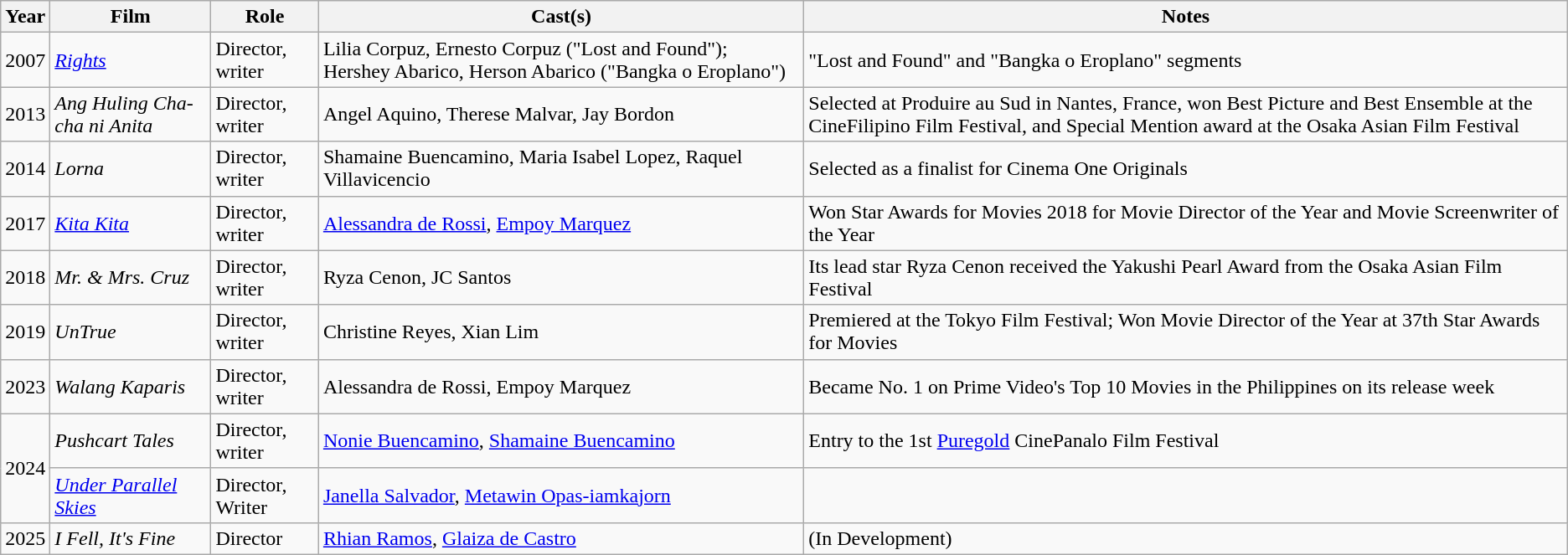<table class="sortable wikitable plainrowheaders">
<tr>
<th>Year</th>
<th>Film</th>
<th>Role</th>
<th>Cast(s)</th>
<th class="unsortable">Notes</th>
</tr>
<tr>
<td>2007</td>
<td><em><a href='#'>Rights</a></em></td>
<td>Director, writer</td>
<td>Lilia Corpuz, Ernesto Corpuz ("Lost and Found"); Hershey Abarico, Herson Abarico ("Bangka o Eroplano")</td>
<td>"Lost and Found" and "Bangka o Eroplano" segments</td>
</tr>
<tr>
<td>2013</td>
<td><em>Ang Huling Cha-cha ni Anita</em></td>
<td>Director, writer</td>
<td>Angel Aquino, Therese Malvar, Jay Bordon</td>
<td>Selected at Produire au Sud in Nantes, France, won Best Picture and Best Ensemble at the CineFilipino Film Festival, and Special Mention award at the Osaka Asian Film Festival</td>
</tr>
<tr>
<td>2014</td>
<td><em>Lorna</em></td>
<td>Director, writer</td>
<td>Shamaine Buencamino, Maria Isabel Lopez, Raquel Villavicencio</td>
<td>Selected as a finalist for Cinema One Originals</td>
</tr>
<tr>
<td>2017</td>
<td><em><a href='#'>Kita Kita</a></em></td>
<td>Director, writer</td>
<td><a href='#'>Alessandra de Rossi</a>, <a href='#'>Empoy Marquez</a></td>
<td>Won Star Awards for Movies 2018 for Movie Director of the Year and  Movie Screenwriter of the Year</td>
</tr>
<tr>
<td>2018<br></td>
<td><em>Mr. & Mrs. Cruz</em></td>
<td>Director, writer</td>
<td>Ryza Cenon, JC Santos</td>
<td>Its lead star Ryza Cenon received the Yakushi Pearl Award from the Osaka Asian Film Festival</td>
</tr>
<tr>
<td>2019</td>
<td><em>UnTrue</em></td>
<td>Director, writer</td>
<td>Christine Reyes, Xian Lim</td>
<td>Premiered at the Tokyo Film Festival; Won Movie Director of the Year at 37th Star Awards for Movies</td>
</tr>
<tr>
<td>2023</td>
<td><em>Walang Kaparis</em></td>
<td>Director, writer</td>
<td>Alessandra de Rossi, Empoy Marquez</td>
<td>Became No. 1 on Prime Video's Top 10 Movies in the Philippines on its release week </td>
</tr>
<tr>
<td rowspan="2">2024</td>
<td><em>Pushcart Tales</em></td>
<td>Director, writer</td>
<td><a href='#'>Nonie Buencamino</a>, <a href='#'>Shamaine Buencamino</a></td>
<td>Entry to the 1st <a href='#'>Puregold</a> CinePanalo Film Festival</td>
</tr>
<tr>
<td><em><a href='#'>Under Parallel Skies</a></em></td>
<td>Director, Writer</td>
<td><a href='#'>Janella Salvador</a>, <a href='#'>Metawin Opas-iamkajorn</a></td>
<td></td>
</tr>
<tr>
<td>2025</td>
<td><em>I Fell, It's Fine</em></td>
<td>Director</td>
<td><a href='#'>Rhian Ramos</a>, <a href='#'>Glaiza de Castro</a></td>
<td>(In Development)</td>
</tr>
</table>
